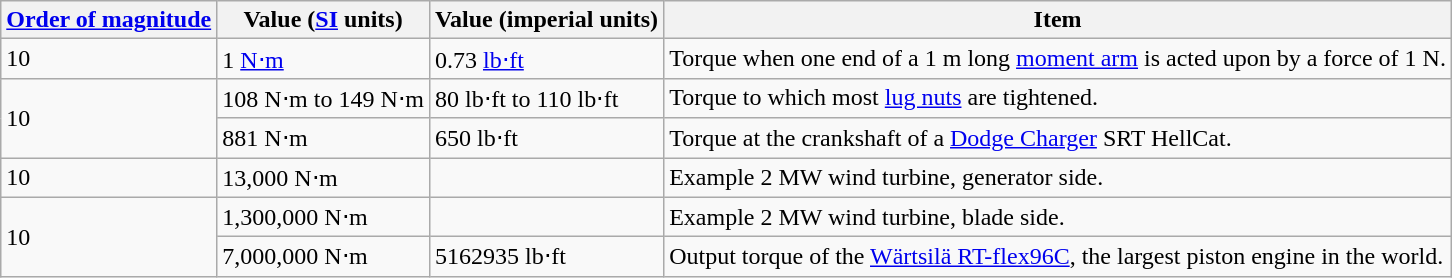<table class="wikitable">
<tr>
<th><a href='#'>Order of magnitude</a></th>
<th>Value (<a href='#'>SI</a> units)</th>
<th>Value (imperial units)</th>
<th>Item</th>
</tr>
<tr>
<td>10</td>
<td>1 <a href='#'>N⋅m</a></td>
<td>0.73 <a href='#'>lb⋅ft</a></td>
<td>Torque when one end of a 1 m long <a href='#'>moment arm</a> is acted upon by a force of 1 N.</td>
</tr>
<tr>
<td rowspan=2>10</td>
<td>108 N⋅m to 149 N⋅m</td>
<td>80 lb⋅ft to 110 lb⋅ft</td>
<td>Torque to which most <a href='#'>lug nuts</a> are tightened.</td>
</tr>
<tr>
<td>881 N⋅m</td>
<td>650 lb⋅ft</td>
<td>Torque at the crankshaft of a <a href='#'>Dodge Charger</a> SRT HellCat.</td>
</tr>
<tr>
<td>10</td>
<td>13,000 N⋅m</td>
<td></td>
<td>Example 2 MW wind turbine, generator side. </td>
</tr>
<tr>
<td rowspan=2>10</td>
<td>1,300,000 N⋅m</td>
<td></td>
<td>Example 2 MW wind turbine, blade side. </td>
</tr>
<tr>
<td>7,000,000 N⋅m</td>
<td>5162935 lb⋅ft</td>
<td>Output torque of the <a href='#'>Wärtsilä RT-flex96C</a>, the largest piston engine in the world.</td>
</tr>
</table>
